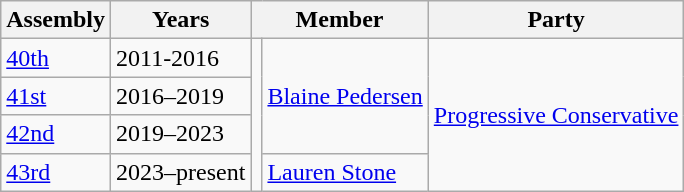<table class="wikitable">
<tr>
<th>Assembly</th>
<th>Years</th>
<th colspan="2">Member</th>
<th>Party<br></th>
</tr>
<tr>
<td><a href='#'>40th</a></td>
<td>2011-2016</td>
<td rowspan=4 ></td>
<td rowspan=3><a href='#'>Blaine Pedersen</a></td>
<td rowspan=4><a href='#'>Progressive Conservative</a></td>
</tr>
<tr>
<td><a href='#'>41st</a></td>
<td>2016–2019</td>
</tr>
<tr>
<td><a href='#'>42nd</a></td>
<td>2019–2023</td>
</tr>
<tr>
<td><a href='#'>43rd</a></td>
<td>2023–present</td>
<td rowspan=1><a href='#'>Lauren Stone</a></td>
</tr>
</table>
